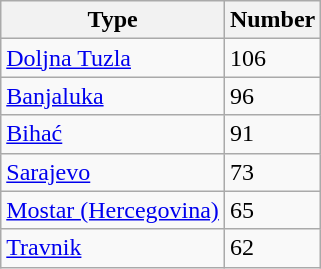<table class="wikitable">
<tr>
<th>Type</th>
<th>Number</th>
</tr>
<tr>
<td><a href='#'>Doljna Tuzla</a></td>
<td>106</td>
</tr>
<tr>
<td><a href='#'>Banjaluka</a></td>
<td>96</td>
</tr>
<tr>
<td><a href='#'>Bihać</a></td>
<td>91</td>
</tr>
<tr>
<td><a href='#'>Sarajevo</a></td>
<td>73</td>
</tr>
<tr>
<td><a href='#'>Mostar (Hercegovina)</a></td>
<td>65</td>
</tr>
<tr>
<td><a href='#'>Travnik</a></td>
<td>62</td>
</tr>
</table>
